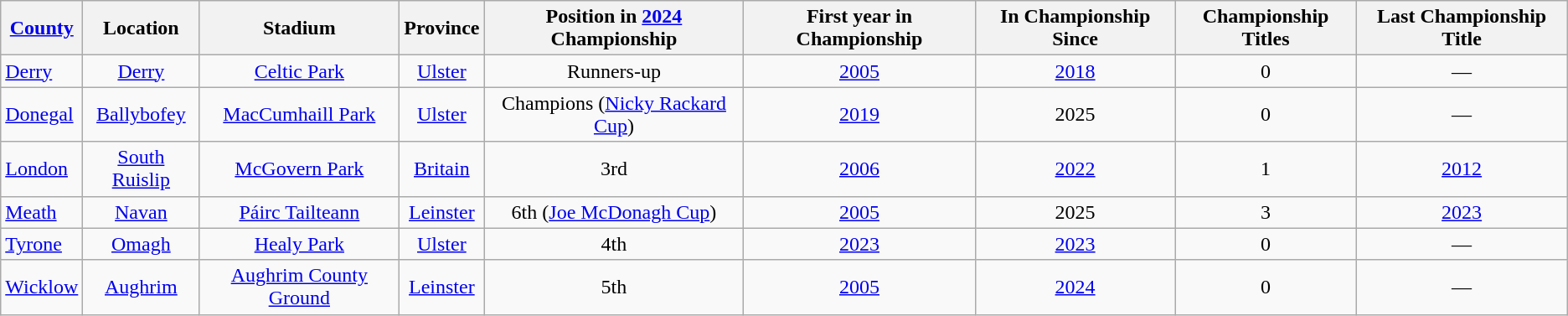<table class="wikitable sortable" style="text-align:center">
<tr>
<th><a href='#'>County</a></th>
<th>Location</th>
<th>Stadium</th>
<th>Province</th>
<th>Position in <a href='#'>2024</a> Championship</th>
<th>First year in Championship</th>
<th>In Championship Since</th>
<th>Championship Titles</th>
<th>Last Championship Title</th>
</tr>
<tr>
<td style="text-align:left"> <a href='#'>Derry</a></td>
<td><a href='#'>Derry</a></td>
<td><a href='#'>Celtic Park</a></td>
<td><a href='#'>Ulster</a></td>
<td>Runners-up</td>
<td><a href='#'>2005</a></td>
<td><a href='#'>2018</a></td>
<td>0</td>
<td>—</td>
</tr>
<tr>
<td style="text-align:left"> <a href='#'>Donegal</a></td>
<td><a href='#'>Ballybofey</a></td>
<td><a href='#'>MacCumhaill Park</a></td>
<td><a href='#'>Ulster</a></td>
<td>Champions (<a href='#'>Nicky Rackard Cup</a>)</td>
<td><a href='#'>2019</a></td>
<td>2025</td>
<td>0</td>
<td>—</td>
</tr>
<tr>
<td style="text-align:left"> <a href='#'>London</a></td>
<td><a href='#'>South Ruislip</a></td>
<td><a href='#'>McGovern Park</a></td>
<td><a href='#'>Britain</a></td>
<td>3rd</td>
<td><a href='#'>2006</a></td>
<td><a href='#'>2022</a></td>
<td>1</td>
<td><a href='#'>2012</a></td>
</tr>
<tr>
<td style="text-align:left"> <a href='#'>Meath</a></td>
<td><a href='#'>Navan</a></td>
<td><a href='#'>Páirc Tailteann</a></td>
<td><a href='#'>Leinster</a></td>
<td>6th (<a href='#'>Joe McDonagh Cup</a>)</td>
<td><a href='#'>2005</a></td>
<td>2025</td>
<td>3</td>
<td><a href='#'>2023</a></td>
</tr>
<tr>
<td style="text-align:left"> <a href='#'>Tyrone</a></td>
<td><a href='#'>Omagh</a></td>
<td><a href='#'>Healy Park</a></td>
<td><a href='#'>Ulster</a></td>
<td>4th</td>
<td><a href='#'>2023</a></td>
<td><a href='#'>2023</a></td>
<td>0</td>
<td>—</td>
</tr>
<tr>
<td style="text-align:left"> <a href='#'>Wicklow</a></td>
<td><a href='#'>Aughrim</a></td>
<td><a href='#'>Aughrim County Ground</a></td>
<td><a href='#'>Leinster</a></td>
<td>5th</td>
<td><a href='#'>2005</a></td>
<td><a href='#'>2024</a></td>
<td>0</td>
<td>—</td>
</tr>
</table>
